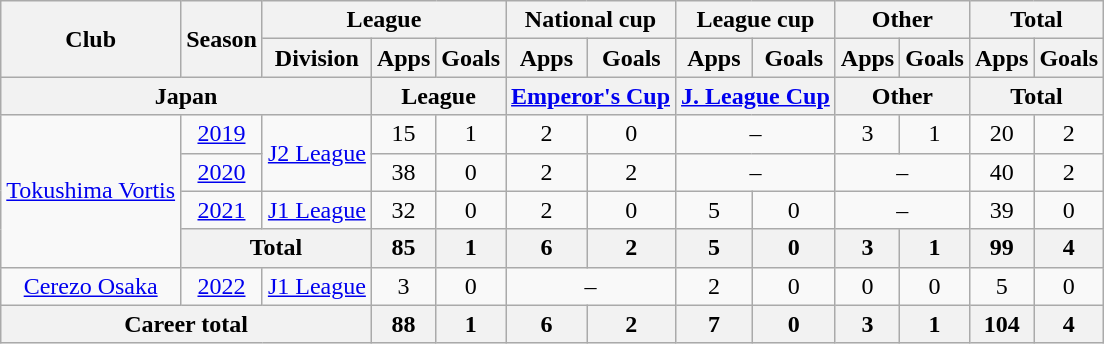<table class="wikitable" style="text-align:center">
<tr>
<th rowspan=2>Club</th>
<th rowspan=2>Season</th>
<th colspan=3>League</th>
<th colspan=2>National cup</th>
<th colspan=2>League cup</th>
<th colspan=2>Other</th>
<th colspan=2>Total</th>
</tr>
<tr>
<th>Division</th>
<th>Apps</th>
<th>Goals</th>
<th>Apps</th>
<th>Goals</th>
<th>Apps</th>
<th>Goals</th>
<th>Apps</th>
<th>Goals</th>
<th>Apps</th>
<th>Goals</th>
</tr>
<tr>
<th colspan=3>Japan</th>
<th colspan=2>League</th>
<th colspan=2><a href='#'>Emperor's Cup</a></th>
<th colspan=2><a href='#'>J. League Cup</a></th>
<th colspan=2>Other</th>
<th colspan=2>Total</th>
</tr>
<tr>
<td rowspan="4"><a href='#'>Tokushima Vortis</a></td>
<td><a href='#'>2019</a></td>
<td rowspan="2"><a href='#'>J2 League</a></td>
<td>15</td>
<td>1</td>
<td>2</td>
<td>0</td>
<td colspan="2">–</td>
<td>3</td>
<td>1</td>
<td>20</td>
<td>2</td>
</tr>
<tr>
<td><a href='#'>2020</a></td>
<td>38</td>
<td>0</td>
<td>2</td>
<td>2</td>
<td colspan="2">–</td>
<td colspan="2">–</td>
<td>40</td>
<td>2</td>
</tr>
<tr>
<td><a href='#'>2021</a></td>
<td><a href='#'>J1 League</a></td>
<td>32</td>
<td>0</td>
<td>2</td>
<td>0</td>
<td>5</td>
<td>0</td>
<td colspan="2">–</td>
<td>39</td>
<td>0</td>
</tr>
<tr>
<th colspan="2">Total</th>
<th>85</th>
<th>1</th>
<th>6</th>
<th>2</th>
<th>5</th>
<th>0</th>
<th>3</th>
<th>1</th>
<th>99</th>
<th>4</th>
</tr>
<tr>
<td><a href='#'>Cerezo Osaka</a></td>
<td><a href='#'>2022</a></td>
<td><a href='#'>J1 League</a></td>
<td>3</td>
<td>0</td>
<td colspan="2">–</td>
<td>2</td>
<td>0</td>
<td>0</td>
<td>0</td>
<td>5</td>
<td>0</td>
</tr>
<tr>
<th colspan=3>Career total</th>
<th>88</th>
<th>1</th>
<th>6</th>
<th>2</th>
<th>7</th>
<th>0</th>
<th>3</th>
<th>1</th>
<th>104</th>
<th>4</th>
</tr>
</table>
